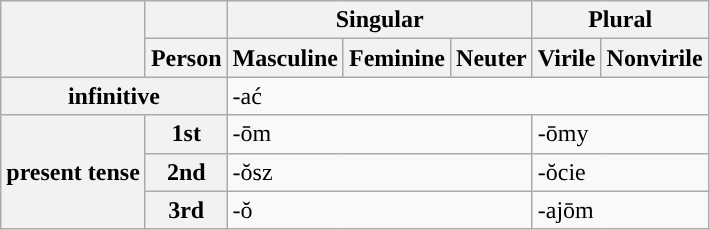<table class="wikitable">
<tr>
<th rowspan="2"></th>
<th></th>
<th colspan="3">Singular</th>
<th colspan="2">Plural</th>
</tr>
<tr>
<th>Person</th>
<th>Masculine</th>
<th>Feminine</th>
<th>Neuter</th>
<th>Virile</th>
<th>Nonvirile</th>
</tr>
<tr>
<th colspan="2">infinitive</th>
<td colspan="5">-ać</td>
</tr>
<tr>
<th rowspan="4">present tense</th>
<th>1st</th>
<td colspan="3">-ōm</td>
<td colspan="2">-ōmy</td>
</tr>
<tr>
<th>2nd</th>
<td colspan="3">-ŏsz</td>
<td colspan="2">-ŏcie</td>
</tr>
<tr>
<th>3rd</th>
<td colspan="3">-ŏ</td>
<td colspan="2">-ajōm</td>
</tr>
</table>
